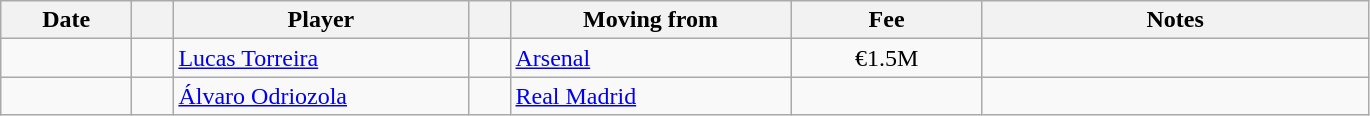<table class="wikitable sortable">
<tr>
<th style="width:80px;">Date</th>
<th style="width:20px;"></th>
<th style="width:190px;">Player</th>
<th style="width:20px;"></th>
<th style="width:180px;">Moving from</th>
<th style="width:120px;" class="unsortable">Fee</th>
<th style="width:250px;" class="unsortable">Notes</th>
</tr>
<tr>
<td></td>
<td align="center"></td>
<td> <a href='#'>Lucas Torreira</a></td>
<td align="center"></td>
<td> <a href='#'>Arsenal</a></td>
<td align="center">€1.5M</td>
<td align="center"></td>
</tr>
<tr>
<td></td>
<td align="center"></td>
<td> <a href='#'>Álvaro Odriozola</a></td>
<td align="center"></td>
<td> <a href='#'>Real Madrid</a></td>
<td align="center"></td>
<td align="center"></td>
</tr>
</table>
